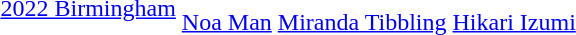<table>
<tr>
<td><a href='#'>2022 Birmingham</a></td>
<td><br> <a href='#'>Noa Man</a></td>
<td><br> <a href='#'>Miranda Tibbling</a></td>
<td><br> <a href='#'>Hikari Izumi</a></td>
</tr>
</table>
